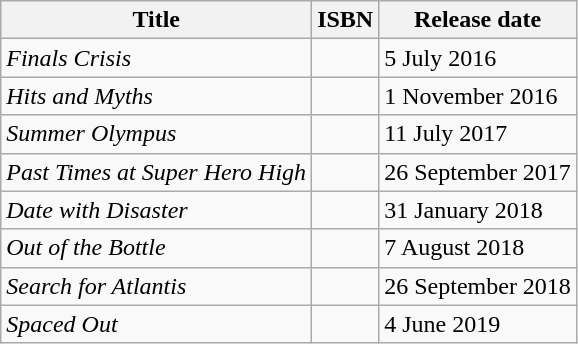<table class="wikitable">
<tr>
<th>Title</th>
<th>ISBN</th>
<th>Release date</th>
</tr>
<tr>
<td><em>Finals Crisis</em></td>
<td></td>
<td>5 July 2016</td>
</tr>
<tr>
<td><em>Hits and Myths</em></td>
<td></td>
<td>1 November 2016</td>
</tr>
<tr>
<td><em>Summer Olympus</em></td>
<td></td>
<td>11 July 2017</td>
</tr>
<tr>
<td><em>Past Times at Super Hero High</em></td>
<td></td>
<td>26 September 2017</td>
</tr>
<tr>
<td><em>Date with Disaster</em></td>
<td></td>
<td>31 January 2018</td>
</tr>
<tr>
<td><em>Out of the Bottle</em></td>
<td></td>
<td>7 August 2018</td>
</tr>
<tr>
<td><em>Search for Atlantis</em></td>
<td></td>
<td>26 September 2018</td>
</tr>
<tr>
<td><em>Spaced Out</em></td>
<td></td>
<td>4 June 2019</td>
</tr>
</table>
